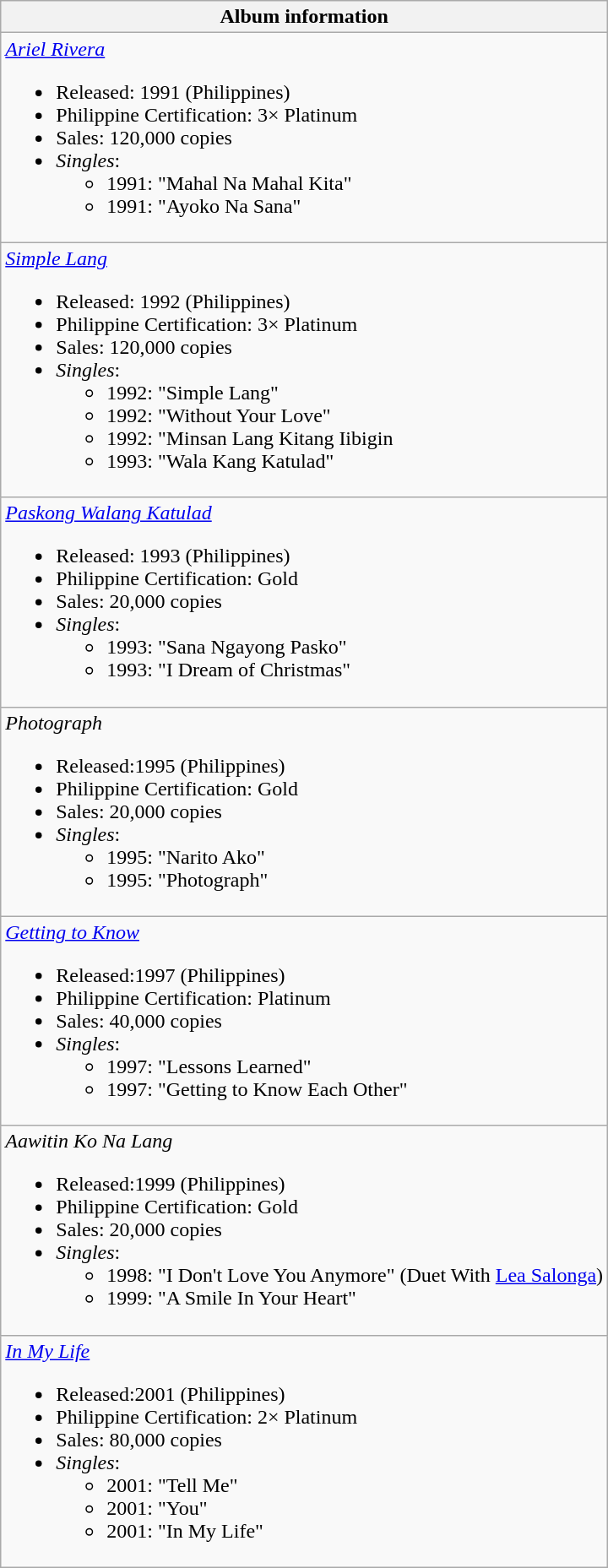<table class="wikitable">
<tr>
<th align="left">Album information</th>
</tr>
<tr>
<td align="left"><em><a href='#'>Ariel Rivera</a></em><br><ul><li>Released: 1991 (Philippines)</li><li>Philippine Certification: 3× Platinum</li><li>Sales: 120,000 copies</li><li><em>Singles</em>:<ul><li>1991: "Mahal Na Mahal Kita"</li><li>1991: "Ayoko Na Sana"</li></ul></li></ul></td>
</tr>
<tr>
<td align="left"><em><a href='#'>Simple Lang</a></em><br><ul><li>Released: 1992 (Philippines)</li><li>Philippine Certification: 3× Platinum</li><li>Sales: 120,000 copies</li><li><em>Singles</em>:<ul><li>1992: "Simple Lang"</li><li>1992: "Without Your Love"</li><li>1992: "Minsan Lang Kitang Iibigin</li><li>1993: "Wala Kang Katulad"</li></ul></li></ul></td>
</tr>
<tr>
<td align="left"><em><a href='#'>Paskong Walang Katulad</a></em><br><ul><li>Released: 1993 (Philippines)</li><li>Philippine Certification: Gold</li><li>Sales: 20,000 copies</li><li><em>Singles</em>:<ul><li>1993: "Sana Ngayong Pasko"</li><li>1993: "I Dream of Christmas"</li></ul></li></ul></td>
</tr>
<tr>
<td align="left"><em>Photograph</em><br><ul><li>Released:1995 (Philippines)</li><li>Philippine Certification: Gold</li><li>Sales: 20,000 copies</li><li><em>Singles</em>:<ul><li>1995: "Narito Ako"</li><li>1995: "Photograph"</li></ul></li></ul></td>
</tr>
<tr>
<td align="left"><em><a href='#'>Getting to Know</a></em><br><ul><li>Released:1997 (Philippines)</li><li>Philippine Certification: Platinum</li><li>Sales: 40,000 copies</li><li><em>Singles</em>:<ul><li>1997: "Lessons Learned"</li><li>1997: "Getting to Know Each Other"</li></ul></li></ul></td>
</tr>
<tr>
<td align="left"><em>Aawitin Ko Na Lang</em><br><ul><li>Released:1999 (Philippines)</li><li>Philippine Certification: Gold</li><li>Sales: 20,000 copies</li><li><em>Singles</em>:<ul><li>1998: "I Don't Love You Anymore" (Duet With <a href='#'>Lea Salonga</a>)</li><li>1999: "A Smile In Your Heart"</li></ul></li></ul></td>
</tr>
<tr>
<td align="left"><em><a href='#'>In My Life</a></em><br><ul><li>Released:2001 (Philippines)</li><li>Philippine Certification: 2× Platinum</li><li>Sales: 80,000 copies</li><li><em>Singles</em>:<ul><li>2001: "Tell Me"</li><li>2001: "You"</li><li>2001: "In My Life"</li></ul></li></ul></td>
</tr>
</table>
